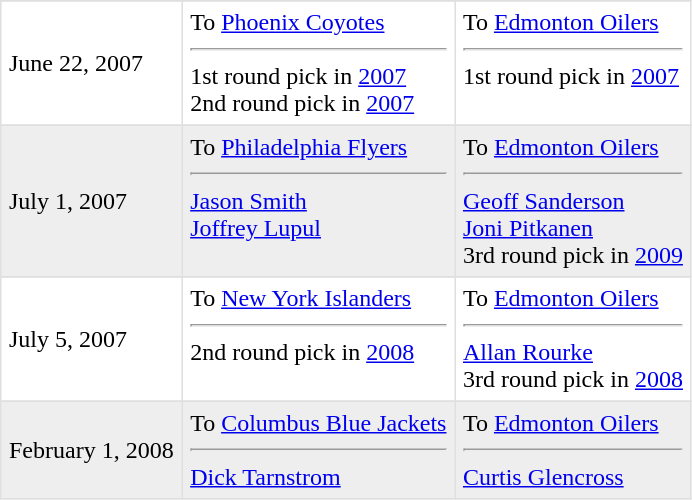<table border=1 style="border-collapse:collapse" bordercolor="#DFDFDF"  cellpadding="5">
<tr>
</tr>
<tr>
<td>June 22, 2007<br></td>
<td valign="top">To <a href='#'>Phoenix Coyotes</a><hr>1st round pick in <a href='#'>2007</a><br>2nd round pick in <a href='#'>2007</a></td>
<td valign="top">To <a href='#'>Edmonton Oilers</a><hr>1st round pick in <a href='#'>2007</a></td>
</tr>
<tr>
</tr>
<tr bgcolor="#eeeeee">
<td>July 1, 2007<br></td>
<td valign="top">To <a href='#'>Philadelphia Flyers</a><hr><a href='#'>Jason Smith</a><br><a href='#'>Joffrey Lupul</a></td>
<td valign="top">To <a href='#'>Edmonton Oilers</a><hr><a href='#'>Geoff Sanderson</a><br><a href='#'>Joni Pitkanen</a><br>3rd round pick in <a href='#'>2009</a></td>
</tr>
<tr>
</tr>
<tr>
<td>July 5, 2007<br></td>
<td valign="top">To <a href='#'>New York Islanders</a><hr>2nd round pick in <a href='#'>2008</a></td>
<td valign="top">To <a href='#'>Edmonton Oilers</a><hr><a href='#'>Allan Rourke</a><br>3rd round pick in <a href='#'>2008</a></td>
</tr>
<tr>
</tr>
<tr bgcolor="#eeeeee">
<td>February 1, 2008<br></td>
<td valign="top">To <a href='#'>Columbus Blue Jackets</a><hr><a href='#'>Dick Tarnstrom</a></td>
<td valign="top">To <a href='#'>Edmonton Oilers</a><hr><a href='#'>Curtis Glencross</a></td>
</tr>
</table>
